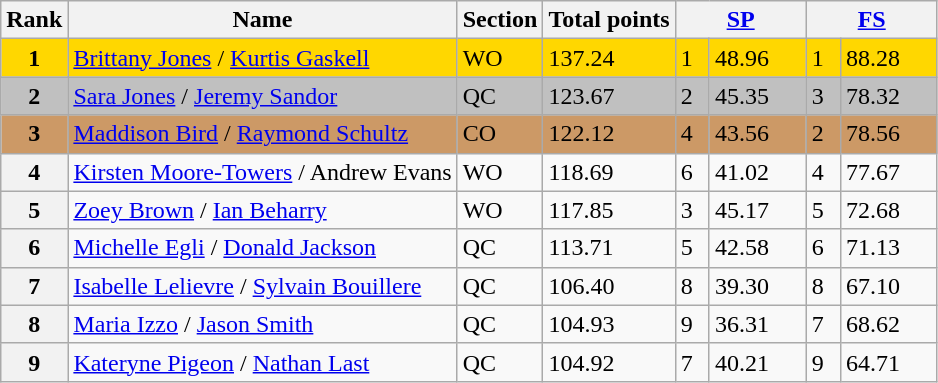<table class="wikitable sortable">
<tr>
<th>Rank</th>
<th>Name</th>
<th>Section</th>
<th>Total points</th>
<th colspan="2" width="80px"><a href='#'>SP</a></th>
<th colspan="2" width="80px"><a href='#'>FS</a></th>
</tr>
<tr bgcolor="gold">
<td align="center"><strong>1</strong></td>
<td><a href='#'>Brittany Jones</a> / <a href='#'>Kurtis Gaskell</a></td>
<td>WO</td>
<td>137.24</td>
<td>1</td>
<td>48.96</td>
<td>1</td>
<td>88.28</td>
</tr>
<tr bgcolor="silver">
<td align="center"><strong>2</strong></td>
<td><a href='#'>Sara Jones</a> / <a href='#'>Jeremy Sandor</a></td>
<td>QC</td>
<td>123.67</td>
<td>2</td>
<td>45.35</td>
<td>3</td>
<td>78.32</td>
</tr>
<tr bgcolor="cc9966">
<td align="center"><strong>3</strong></td>
<td><a href='#'>Maddison Bird</a> / <a href='#'>Raymond Schultz</a></td>
<td>CO</td>
<td>122.12</td>
<td>4</td>
<td>43.56</td>
<td>2</td>
<td>78.56</td>
</tr>
<tr>
<th>4</th>
<td><a href='#'>Kirsten Moore-Towers</a> / Andrew Evans</td>
<td>WO</td>
<td>118.69</td>
<td>6</td>
<td>41.02</td>
<td>4</td>
<td>77.67</td>
</tr>
<tr>
<th>5</th>
<td><a href='#'>Zoey Brown</a> / <a href='#'>Ian Beharry</a></td>
<td>WO</td>
<td>117.85</td>
<td>3</td>
<td>45.17</td>
<td>5</td>
<td>72.68</td>
</tr>
<tr>
<th>6</th>
<td><a href='#'>Michelle Egli</a> / <a href='#'>Donald Jackson</a></td>
<td>QC</td>
<td>113.71</td>
<td>5</td>
<td>42.58</td>
<td>6</td>
<td>71.13</td>
</tr>
<tr>
<th>7</th>
<td><a href='#'>Isabelle Lelievre</a> / <a href='#'>Sylvain Bouillere</a></td>
<td>QC</td>
<td>106.40</td>
<td>8</td>
<td>39.30</td>
<td>8</td>
<td>67.10</td>
</tr>
<tr>
<th>8</th>
<td><a href='#'>Maria Izzo</a> / <a href='#'>Jason Smith</a></td>
<td>QC</td>
<td>104.93</td>
<td>9</td>
<td>36.31</td>
<td>7</td>
<td>68.62</td>
</tr>
<tr>
<th>9</th>
<td><a href='#'>Kateryne Pigeon</a> / <a href='#'>Nathan Last</a></td>
<td>QC</td>
<td>104.92</td>
<td>7</td>
<td>40.21</td>
<td>9</td>
<td>64.71</td>
</tr>
</table>
